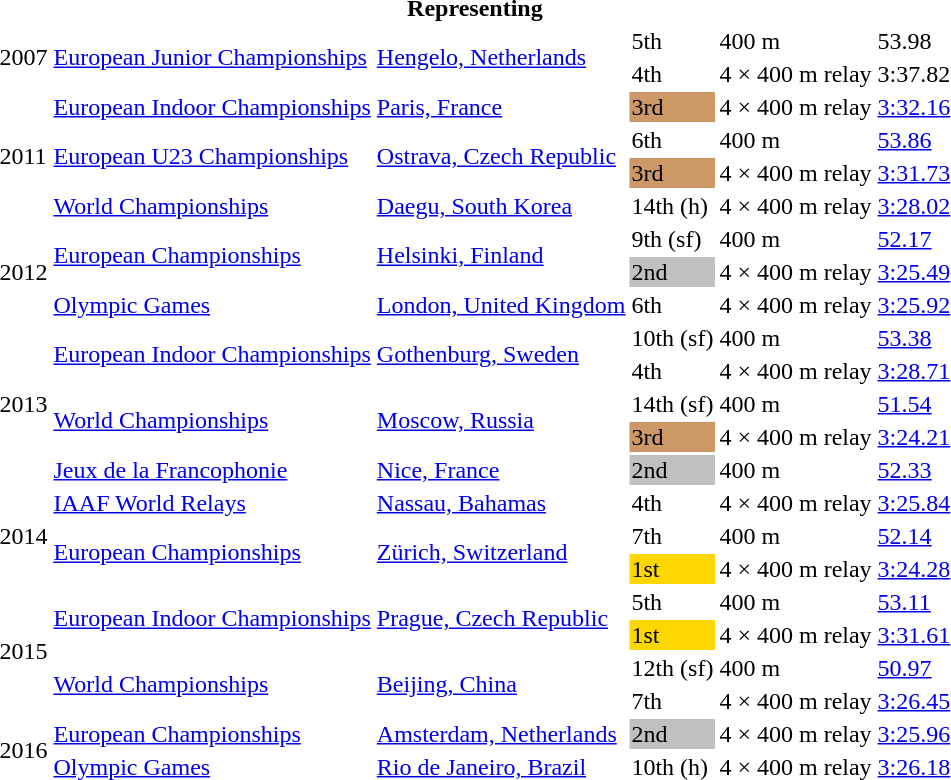<table>
<tr>
<th colspan="6">Representing </th>
</tr>
<tr>
<td rowspan=2>2007</td>
<td rowspan=2><a href='#'>European Junior Championships</a></td>
<td rowspan=2><a href='#'>Hengelo, Netherlands</a></td>
<td>5th</td>
<td>400 m</td>
<td>53.98</td>
</tr>
<tr>
<td>4th</td>
<td>4 × 400 m relay</td>
<td>3:37.82</td>
</tr>
<tr>
<td rowspan=4>2011</td>
<td><a href='#'>European Indoor Championships</a></td>
<td><a href='#'>Paris, France</a></td>
<td bgcolor=cc9966>3rd</td>
<td>4 × 400 m relay</td>
<td><a href='#'>3:32.16</a></td>
</tr>
<tr>
<td rowspan=2><a href='#'>European U23 Championships</a></td>
<td rowspan=2><a href='#'>Ostrava, Czech Republic</a></td>
<td>6th</td>
<td>400 m</td>
<td><a href='#'>53.86</a></td>
</tr>
<tr>
<td bgcolor=cc9966>3rd</td>
<td>4 × 400 m relay</td>
<td><a href='#'>3:31.73</a></td>
</tr>
<tr>
<td><a href='#'>World Championships</a></td>
<td><a href='#'>Daegu, South Korea</a></td>
<td>14th (h)</td>
<td>4 × 400 m relay</td>
<td><a href='#'>3:28.02</a></td>
</tr>
<tr>
<td rowspan=3>2012</td>
<td rowspan=2><a href='#'>European Championships</a></td>
<td rowspan=2><a href='#'>Helsinki, Finland</a></td>
<td>9th (sf)</td>
<td>400 m</td>
<td><a href='#'>52.17</a></td>
</tr>
<tr>
<td bgcolor=silver>2nd</td>
<td>4 × 400 m relay</td>
<td><a href='#'>3:25.49</a></td>
</tr>
<tr>
<td><a href='#'>Olympic Games</a></td>
<td><a href='#'>London, United Kingdom</a></td>
<td>6th</td>
<td>4 × 400 m relay</td>
<td><a href='#'>3:25.92</a></td>
</tr>
<tr>
<td rowspan=5>2013</td>
<td rowspan=2><a href='#'>European Indoor Championships</a></td>
<td rowspan=2><a href='#'>Gothenburg, Sweden</a></td>
<td>10th (sf)</td>
<td>400 m</td>
<td><a href='#'>53.38</a></td>
</tr>
<tr>
<td>4th</td>
<td>4 × 400 m relay</td>
<td><a href='#'>3:28.71</a></td>
</tr>
<tr>
<td rowspan=2><a href='#'>World Championships</a></td>
<td rowspan=2><a href='#'>Moscow, Russia</a></td>
<td>14th (sf)</td>
<td>400 m</td>
<td><a href='#'>51.54</a></td>
</tr>
<tr>
<td bgcolor=cc9966>3rd</td>
<td>4 × 400 m relay</td>
<td><a href='#'>3:24.21</a></td>
</tr>
<tr>
<td><a href='#'>Jeux de la Francophonie</a></td>
<td><a href='#'>Nice, France</a></td>
<td bgcolor=silver>2nd</td>
<td>400 m</td>
<td><a href='#'>52.33</a></td>
</tr>
<tr>
<td rowspan=3>2014</td>
<td><a href='#'>IAAF World Relays</a></td>
<td><a href='#'>Nassau, Bahamas</a></td>
<td>4th</td>
<td>4 × 400 m relay</td>
<td><a href='#'>3:25.84</a></td>
</tr>
<tr>
<td rowspan=2><a href='#'>European Championships</a></td>
<td rowspan=2><a href='#'>Zürich, Switzerland</a></td>
<td>7th</td>
<td>400 m</td>
<td><a href='#'>52.14</a></td>
</tr>
<tr>
<td bgcolor=gold>1st</td>
<td>4 × 400 m relay</td>
<td><a href='#'>3:24.28</a></td>
</tr>
<tr>
<td rowspan=4>2015</td>
<td rowspan=2><a href='#'>European Indoor Championships</a></td>
<td rowspan=2><a href='#'>Prague, Czech Republic</a></td>
<td>5th</td>
<td>400 m</td>
<td><a href='#'>53.11</a></td>
</tr>
<tr>
<td bgcolor=gold>1st</td>
<td>4 × 400 m relay</td>
<td><a href='#'>3:31.61</a></td>
</tr>
<tr>
<td rowspan=2><a href='#'>World Championships</a></td>
<td rowspan=2><a href='#'>Beijing, China</a></td>
<td>12th (sf)</td>
<td>400 m</td>
<td><a href='#'>50.97</a></td>
</tr>
<tr>
<td>7th</td>
<td>4 × 400 m relay</td>
<td><a href='#'>3:26.45</a></td>
</tr>
<tr>
<td rowspan=2>2016</td>
<td><a href='#'>European Championships</a></td>
<td><a href='#'>Amsterdam, Netherlands</a></td>
<td bgcolor=silver>2nd</td>
<td>4 × 400 m relay</td>
<td><a href='#'>3:25.96</a></td>
</tr>
<tr>
<td><a href='#'>Olympic Games</a></td>
<td><a href='#'>Rio de Janeiro, Brazil</a></td>
<td>10th (h)</td>
<td>4 × 400 m relay</td>
<td><a href='#'>3:26.18</a></td>
</tr>
</table>
